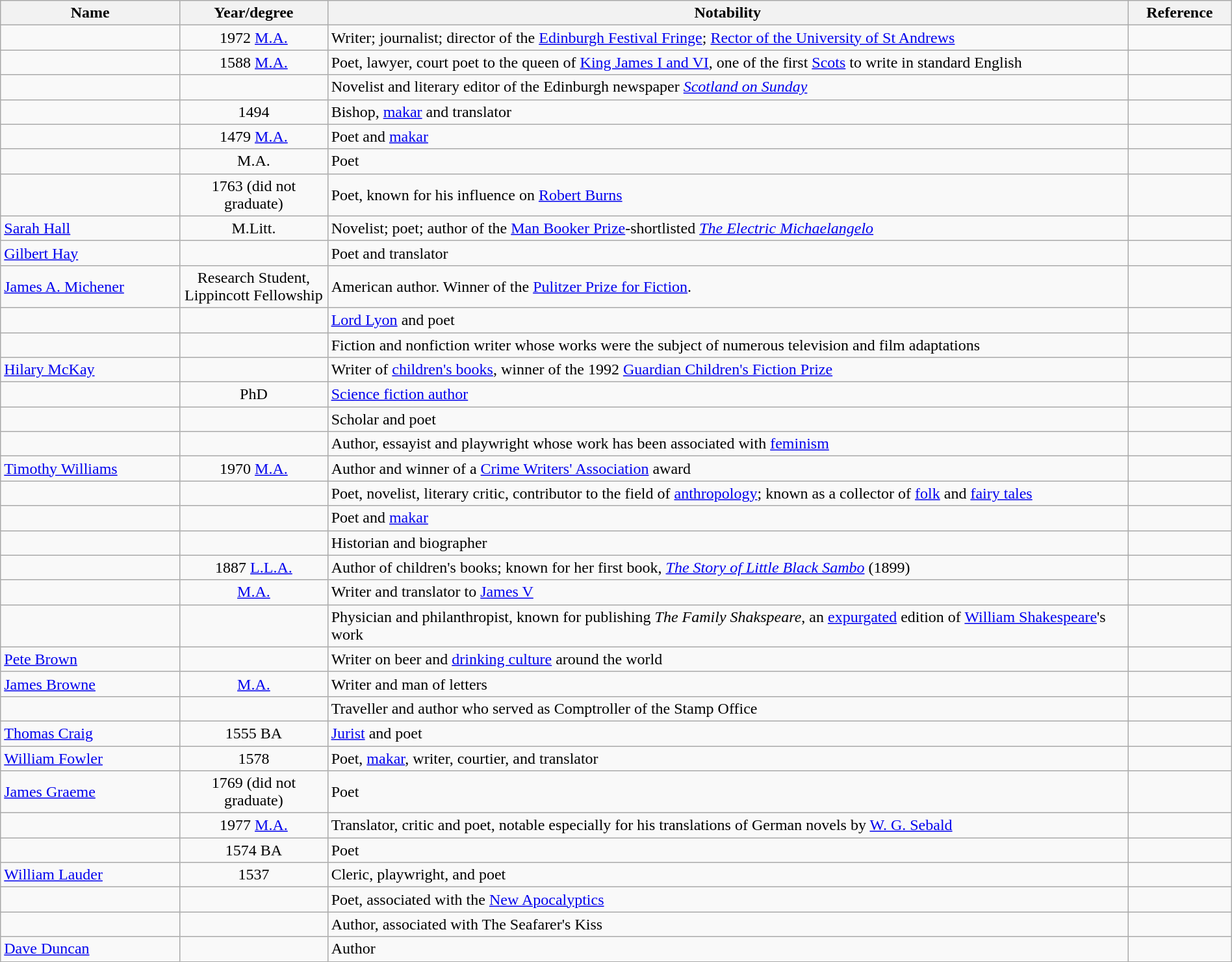<table class="wikitable sortable" style="width:100%">
<tr>
<th style="width:*;">Name</th>
<th style="width:12%;">Year/degree</th>
<th style="width:65%;" class="unsortable">Notability</th>
<th style="width:*;" class="unsortable">Reference</th>
</tr>
<tr>
<td></td>
<td style="text-align:center;">1972 <a href='#'>M.A.</a></td>
<td>Writer; journalist; director of the <a href='#'>Edinburgh Festival Fringe</a>; <a href='#'>Rector of the University of St Andrews</a></td>
<td style="text-align:center;"></td>
</tr>
<tr>
<td></td>
<td style="text-align:center;">1588 <a href='#'>M.A.</a></td>
<td>Poet, lawyer, court poet to the queen of <a href='#'>King James I and VI</a>, one of the first <a href='#'>Scots</a> to write in standard English</td>
<td style="text-align:center;"></td>
</tr>
<tr>
<td></td>
<td style="text-align:center;"></td>
<td>Novelist and literary editor of the Edinburgh newspaper <em><a href='#'>Scotland on Sunday</a></em></td>
<td style="text-align:center;"></td>
</tr>
<tr>
<td></td>
<td style="text-align:center;">1494</td>
<td>Bishop, <a href='#'>makar</a> and translator</td>
<td style="text-align:center;"></td>
</tr>
<tr>
<td></td>
<td style="text-align:center;">1479 <a href='#'>M.A.</a></td>
<td>Poet and <a href='#'>makar</a></td>
<td style="text-align:center;"></td>
</tr>
<tr>
<td></td>
<td style="text-align:center;">M.A.</td>
<td>Poet</td>
<td style="text-align:center;"></td>
</tr>
<tr>
<td></td>
<td style="text-align:center;">1763 (did not graduate)</td>
<td>Poet, known for his influence on <a href='#'>Robert Burns</a></td>
<td style="text-align:center;"></td>
</tr>
<tr>
<td><a href='#'>Sarah Hall</a></td>
<td style="text-align:center;">M.Litt.</td>
<td>Novelist; poet; author of the <a href='#'>Man Booker Prize</a>-shortlisted <em><a href='#'>The Electric Michaelangelo</a></em></td>
<td style="text-align:center;"></td>
</tr>
<tr>
<td><a href='#'>Gilbert Hay</a></td>
<td style="text-align:center;"></td>
<td>Poet and translator</td>
<td style="text-align:center;"></td>
</tr>
<tr>
<td><a href='#'>James A. Michener</a></td>
<td style="text-align:center;">Research Student, Lippincott Fellowship</td>
<td>American author. Winner of the <a href='#'>Pulitzer Prize for Fiction</a>.</td>
<td style="text-align:center;"></td>
</tr>
<tr>
<td></td>
<td style="text-align:center;"></td>
<td><a href='#'>Lord Lyon</a> and poet</td>
<td style="text-align:center;"></td>
</tr>
<tr>
<td></td>
<td style="text-align:center;"></td>
<td>Fiction and nonfiction writer whose works were the subject of numerous television and film adaptations</td>
<td style="text-align:center;"></td>
</tr>
<tr>
<td><a href='#'>Hilary McKay</a></td>
<td style="text-align:center;"></td>
<td>Writer of <a href='#'>children's books</a>, winner of the 1992 <a href='#'>Guardian Children's Fiction Prize</a></td>
<td style="text-align:center;"></td>
</tr>
<tr>
<td></td>
<td style="text-align:center;">PhD</td>
<td><a href='#'>Science fiction author</a></td>
<td style="text-align:center;"></td>
</tr>
<tr>
<td></td>
<td style="text-align:center;"></td>
<td>Scholar and poet</td>
<td style="text-align:center;"></td>
</tr>
<tr>
<td></td>
<td style="text-align:center;"></td>
<td>Author, essayist and playwright whose work has been associated with <a href='#'>feminism</a></td>
<td style="text-align:center;"></td>
</tr>
<tr>
<td><a href='#'>Timothy Williams</a></td>
<td style="text-align:center;">1970 <a href='#'>M.A.</a></td>
<td>Author and winner of a <a href='#'>Crime Writers' Association</a> award</td>
<td style="text-align:center;"></td>
</tr>
<tr>
<td></td>
<td style="text-align:center;"></td>
<td>Poet, novelist, literary critic, contributor to the field of <a href='#'>anthropology</a>; known as a collector of <a href='#'>folk</a> and <a href='#'>fairy tales</a></td>
<td style="text-align:center;"></td>
</tr>
<tr>
<td></td>
<td style="text-align:center;"></td>
<td>Poet and <a href='#'>makar</a></td>
<td style="text-align:center;"></td>
</tr>
<tr>
<td></td>
<td style="text-align:center;"></td>
<td>Historian and biographer</td>
<td style="text-align:center;"></td>
</tr>
<tr>
<td></td>
<td style="text-align:center;">1887 <a href='#'>L.L.A.</a></td>
<td>Author of children's books; known for her first book, <em><a href='#'>The Story of Little Black Sambo</a></em> (1899)</td>
<td style="text-align:center;"></td>
</tr>
<tr>
<td></td>
<td style="text-align:center;"><a href='#'>M.A.</a></td>
<td>Writer and translator to <a href='#'>James V</a></td>
<td style="text-align:center;"></td>
</tr>
<tr>
<td></td>
<td style="text-align:center;"></td>
<td>Physician and philanthropist, known for publishing <em>The Family Shakspeare</em>, an <a href='#'>expurgated</a> edition of <a href='#'>William Shakespeare</a>'s work</td>
<td style="text-align:center;"></td>
</tr>
<tr>
<td><a href='#'>Pete Brown</a></td>
<td style="text-align:center;"></td>
<td>Writer on beer and <a href='#'>drinking culture</a> around the world</td>
<td style="text-align:center;"></td>
</tr>
<tr>
<td><a href='#'>James Browne</a></td>
<td style="text-align:center;"><a href='#'>M.A.</a></td>
<td>Writer and man of letters</td>
<td style="text-align:center;"></td>
</tr>
<tr>
<td></td>
<td style="text-align:center;"></td>
<td>Traveller and author who served as Comptroller of the Stamp Office</td>
<td style="text-align:center;"></td>
</tr>
<tr>
<td><a href='#'>Thomas Craig</a></td>
<td style="text-align:center;">1555 BA</td>
<td><a href='#'>Jurist</a> and poet</td>
<td style="text-align:center;"></td>
</tr>
<tr>
<td><a href='#'>William Fowler</a></td>
<td style="text-align:center;">1578</td>
<td>Poet, <a href='#'>makar</a>, writer, courtier, and translator</td>
<td style="text-align:center;"></td>
</tr>
<tr>
<td><a href='#'>James Graeme</a></td>
<td style="text-align:center;">1769 (did not graduate)</td>
<td>Poet</td>
<td style="text-align:center;"></td>
</tr>
<tr>
<td></td>
<td style="text-align:center;">1977 <a href='#'>M.A.</a></td>
<td>Translator, critic and poet, notable especially for his translations of German novels by <a href='#'>W. G. Sebald</a></td>
<td style="text-align:center;"></td>
</tr>
<tr>
<td></td>
<td style="text-align:center;">1574 BA</td>
<td>Poet</td>
<td style="text-align:center;"></td>
</tr>
<tr>
<td><a href='#'>William Lauder</a></td>
<td style="text-align:center;">1537</td>
<td>Cleric, playwright, and poet</td>
<td style="text-align:center;"></td>
</tr>
<tr>
<td></td>
<td style="text-align:center;"></td>
<td>Poet, associated with the <a href='#'>New Apocalyptics</a></td>
<td style="text-align:center;"></td>
</tr>
<tr>
<td></td>
<td style="text-align:center;"></td>
<td>Author, associated with The Seafarer's Kiss</td>
<td style="text-align:center;"></td>
</tr>
<tr>
<td><a href='#'>Dave Duncan</a></td>
<td style="text-align:center;"></td>
<td>Author</td>
<td style="text-align:center;"></td>
</tr>
</table>
